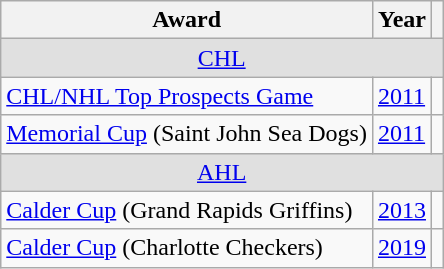<table class="wikitable">
<tr>
<th>Award</th>
<th>Year</th>
<th></th>
</tr>
<tr ALIGN="center" bgcolor="#e0e0e0">
<td colspan="3"><a href='#'>CHL</a></td>
</tr>
<tr>
<td><a href='#'>CHL/NHL Top Prospects Game</a></td>
<td><a href='#'>2011</a></td>
<td></td>
</tr>
<tr>
<td><a href='#'>Memorial Cup</a> (Saint John Sea Dogs)</td>
<td><a href='#'>2011</a></td>
<td></td>
</tr>
<tr ALIGN="center" bgcolor="#e0e0e0">
<td colspan="3"><a href='#'>AHL</a></td>
</tr>
<tr>
<td><a href='#'>Calder Cup</a> (Grand Rapids Griffins)</td>
<td><a href='#'>2013</a></td>
<td></td>
</tr>
<tr>
<td><a href='#'>Calder Cup</a> (Charlotte Checkers)</td>
<td><a href='#'>2019</a></td>
<td></td>
</tr>
</table>
